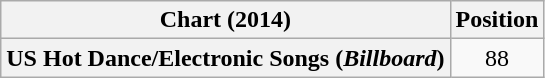<table class="wikitable plainrowheaders" style="text-align:center">
<tr>
<th scope="col">Chart (2014)</th>
<th scope="col">Position</th>
</tr>
<tr>
<th scope="row">US Hot Dance/Electronic Songs (<em>Billboard</em>)</th>
<td>88</td>
</tr>
</table>
